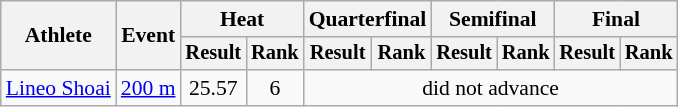<table class="wikitable" style="font-size:90%">
<tr>
<th rowspan="2">Athlete</th>
<th rowspan="2">Event</th>
<th colspan="2">Heat</th>
<th colspan="2">Quarterfinal</th>
<th colspan="2">Semifinal</th>
<th colspan="2">Final</th>
</tr>
<tr style="font-size:95%">
<th>Result</th>
<th>Rank</th>
<th>Result</th>
<th>Rank</th>
<th>Result</th>
<th>Rank</th>
<th>Result</th>
<th>Rank</th>
</tr>
<tr align=center>
<td style="text-align:left;"><a href='#'>Lineo Shoai</a></td>
<td align=left><a href='#'>200 m</a></td>
<td>25.57</td>
<td>6</td>
<td colspan=6>did not advance</td>
</tr>
</table>
